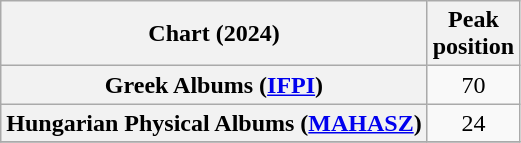<table class="wikitable sortable plainrowheaders" style="text-align:center">
<tr>
<th scope="col">Chart (2024)</th>
<th scope="col">Peak<br>position</th>
</tr>
<tr>
<th scope="row">Greek Albums (<a href='#'>IFPI</a>)</th>
<td>70</td>
</tr>
<tr>
<th scope="row">Hungarian Physical Albums (<a href='#'>MAHASZ</a>)</th>
<td>24</td>
</tr>
<tr>
</tr>
</table>
